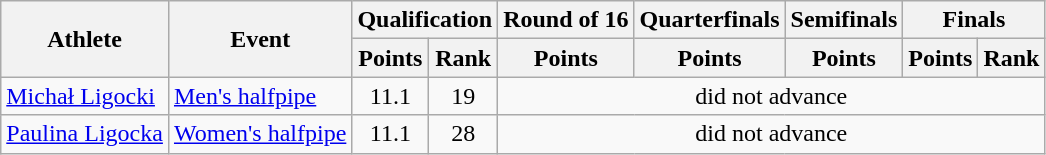<table class="wikitable">
<tr>
<th rowspan="2">Athlete</th>
<th rowspan="2">Event</th>
<th colspan="2">Qualification</th>
<th>Round of 16</th>
<th>Quarterfinals</th>
<th>Semifinals</th>
<th colspan=2>Finals</th>
</tr>
<tr>
<th>Points</th>
<th>Rank</th>
<th>Points</th>
<th>Points</th>
<th>Points</th>
<th>Points</th>
<th>Rank</th>
</tr>
<tr>
<td><a href='#'>Michał Ligocki</a></td>
<td><a href='#'>Men's halfpipe</a></td>
<td align="center">11.1</td>
<td align="center">19</td>
<td align="center" colspan=5>did not advance</td>
</tr>
<tr>
<td><a href='#'>Paulina Ligocka</a></td>
<td><a href='#'>Women's halfpipe</a></td>
<td align="center">11.1</td>
<td align="center">28</td>
<td align="center" colspan=5>did not advance</td>
</tr>
</table>
